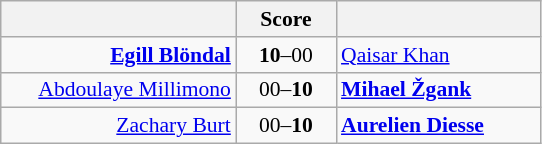<table class="wikitable" style="text-align: center; font-size:90% ">
<tr>
<th align="right" width="150"></th>
<th width="60">Score</th>
<th align="left" width="130"></th>
</tr>
<tr>
<td align=right><strong><a href='#'>Egill Blöndal</a> </strong></td>
<td align=center><strong>10</strong>–00</td>
<td align=left> <a href='#'>Qaisar Khan</a></td>
</tr>
<tr>
<td align=right><a href='#'>Abdoulaye Millimono</a> </td>
<td align=center>00–<strong>10</strong></td>
<td align=left><strong> <a href='#'>Mihael Žgank</a></strong></td>
</tr>
<tr>
<td align=right><a href='#'>Zachary Burt</a> </td>
<td align=center>00–<strong>10</strong></td>
<td align=left><strong> <a href='#'>Aurelien Diesse</a></strong></td>
</tr>
</table>
